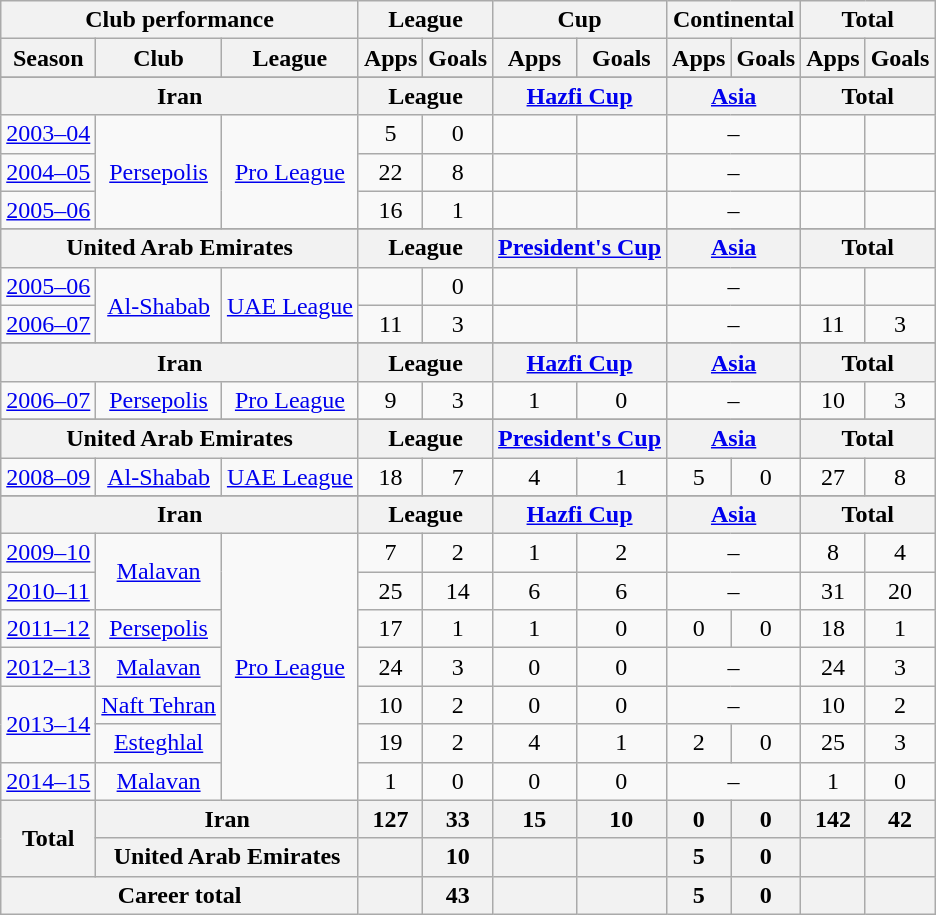<table class="wikitable" style="text-align:center">
<tr>
<th colspan=3>Club performance</th>
<th colspan=2>League</th>
<th colspan=2>Cup</th>
<th colspan=2>Continental</th>
<th colspan=2>Total</th>
</tr>
<tr>
<th>Season</th>
<th>Club</th>
<th>League</th>
<th>Apps</th>
<th>Goals</th>
<th>Apps</th>
<th>Goals</th>
<th>Apps</th>
<th>Goals</th>
<th>Apps</th>
<th>Goals</th>
</tr>
<tr>
</tr>
<tr>
<th colspan=3>Iran</th>
<th colspan=2>League</th>
<th colspan=2><a href='#'>Hazfi Cup</a></th>
<th colspan=2><a href='#'>Asia</a></th>
<th colspan=2>Total</th>
</tr>
<tr>
<td><a href='#'>2003–04</a></td>
<td rowspan="3"><a href='#'>Persepolis</a></td>
<td rowspan="3"><a href='#'>Pro League</a></td>
<td>5</td>
<td>0</td>
<td></td>
<td></td>
<td colspan="2">–</td>
<td></td>
<td></td>
</tr>
<tr>
<td><a href='#'>2004–05</a></td>
<td>22</td>
<td>8</td>
<td></td>
<td></td>
<td colspan="2">–</td>
<td></td>
<td></td>
</tr>
<tr>
<td><a href='#'>2005–06</a></td>
<td>16</td>
<td>1</td>
<td></td>
<td></td>
<td colspan="2">–</td>
<td></td>
<td></td>
</tr>
<tr>
</tr>
<tr>
<th colspan=3>United Arab Emirates</th>
<th colspan=2>League</th>
<th colspan=2><a href='#'>President's Cup</a></th>
<th colspan=2><a href='#'>Asia</a></th>
<th colspan=2>Total</th>
</tr>
<tr>
<td><a href='#'>2005–06</a></td>
<td rowspan="2"><a href='#'>Al-Shabab</a></td>
<td rowspan="2"><a href='#'>UAE League</a></td>
<td></td>
<td>0</td>
<td></td>
<td></td>
<td colspan="2">–</td>
<td></td>
<td></td>
</tr>
<tr>
<td><a href='#'>2006–07</a></td>
<td>11</td>
<td>3</td>
<td></td>
<td></td>
<td colspan="2">–</td>
<td>11</td>
<td>3</td>
</tr>
<tr>
</tr>
<tr>
<th colspan=3>Iran</th>
<th colspan=2>League</th>
<th colspan=2><a href='#'>Hazfi Cup</a></th>
<th colspan=2><a href='#'>Asia</a></th>
<th colspan=2>Total</th>
</tr>
<tr>
<td><a href='#'>2006–07</a></td>
<td><a href='#'>Persepolis</a></td>
<td><a href='#'>Pro League</a></td>
<td>9</td>
<td>3</td>
<td>1</td>
<td>0</td>
<td colspan="2">–</td>
<td>10</td>
<td>3</td>
</tr>
<tr>
</tr>
<tr>
<th colspan=3>United Arab Emirates</th>
<th colspan=2>League</th>
<th colspan=2><a href='#'>President's Cup</a></th>
<th colspan=2><a href='#'>Asia</a></th>
<th colspan=2>Total</th>
</tr>
<tr>
<td><a href='#'>2008–09</a></td>
<td><a href='#'>Al-Shabab</a></td>
<td><a href='#'>UAE League</a></td>
<td>18</td>
<td>7</td>
<td>4</td>
<td>1</td>
<td>5</td>
<td>0</td>
<td>27</td>
<td>8</td>
</tr>
<tr>
</tr>
<tr>
<th colspan=3>Iran</th>
<th colspan=2>League</th>
<th colspan=2><a href='#'>Hazfi Cup</a></th>
<th colspan=2><a href='#'>Asia</a></th>
<th colspan=2>Total</th>
</tr>
<tr>
<td><a href='#'>2009–10</a></td>
<td rowspan="2"><a href='#'>Malavan</a></td>
<td rowspan="7"><a href='#'>Pro League</a></td>
<td>7</td>
<td>2</td>
<td>1</td>
<td>2</td>
<td colspan="2">–</td>
<td>8</td>
<td>4</td>
</tr>
<tr>
<td><a href='#'>2010–11</a></td>
<td>25</td>
<td>14</td>
<td>6</td>
<td>6</td>
<td colspan="2">–</td>
<td>31</td>
<td>20</td>
</tr>
<tr>
<td><a href='#'>2011–12</a></td>
<td><a href='#'>Persepolis</a></td>
<td>17</td>
<td>1</td>
<td>1</td>
<td>0</td>
<td>0</td>
<td>0</td>
<td>18</td>
<td>1</td>
</tr>
<tr>
<td><a href='#'>2012–13</a></td>
<td><a href='#'>Malavan</a></td>
<td>24</td>
<td>3</td>
<td>0</td>
<td>0</td>
<td colspan="2">–</td>
<td>24</td>
<td>3</td>
</tr>
<tr>
<td rowspan="2"><a href='#'>2013–14</a></td>
<td rowspan="1"><a href='#'>Naft Tehran</a></td>
<td>10</td>
<td>2</td>
<td>0</td>
<td>0</td>
<td colspan="2">–</td>
<td>10</td>
<td>2</td>
</tr>
<tr>
<td rowspan="1"><a href='#'>Esteghlal</a></td>
<td>19</td>
<td>2</td>
<td>4</td>
<td>1</td>
<td>2</td>
<td>0</td>
<td>25</td>
<td>3</td>
</tr>
<tr>
<td><a href='#'>2014–15</a></td>
<td><a href='#'>Malavan</a></td>
<td>1</td>
<td>0</td>
<td>0</td>
<td>0</td>
<td colspan="2">–</td>
<td>1</td>
<td>0</td>
</tr>
<tr>
<th rowspan=2>Total</th>
<th colspan=2>Iran</th>
<th>127</th>
<th>33</th>
<th>15</th>
<th>10</th>
<th>0</th>
<th>0</th>
<th>142</th>
<th>42</th>
</tr>
<tr>
<th colspan=2>United Arab Emirates</th>
<th></th>
<th>10</th>
<th></th>
<th></th>
<th>5</th>
<th>0</th>
<th></th>
<th></th>
</tr>
<tr>
<th colspan=3>Career total</th>
<th></th>
<th>43</th>
<th></th>
<th></th>
<th>5</th>
<th>0</th>
<th></th>
<th></th>
</tr>
</table>
